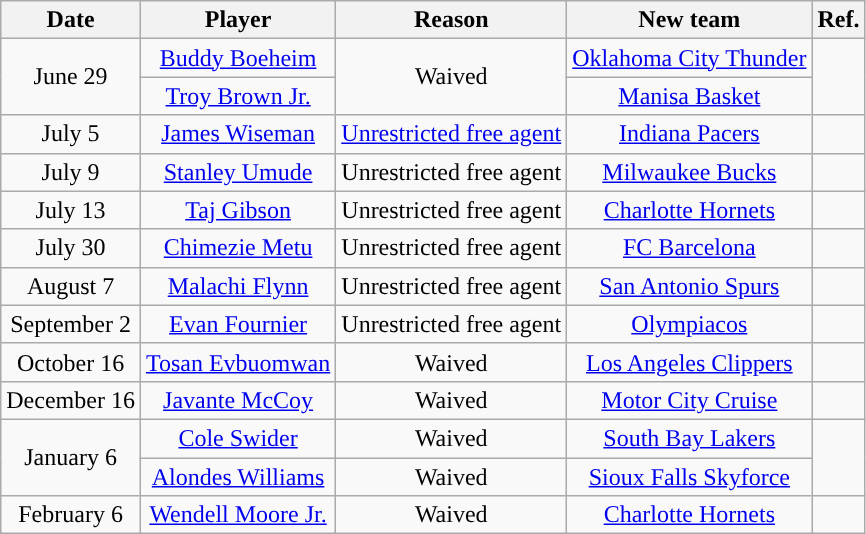<table class="wikitable sortable sortable" style="text-align: center">
<tr>
<th>Date</th>
<th>Player</th>
<th>Reason</th>
<th>New team</th>
<th>Ref.</th>
</tr>
<tr>
<td rowspan=2>June 29</td>
<td><a href='#'>Buddy Boeheim</a></td>
<td rowspan=2>Waived</td>
<td><a href='#'>Oklahoma City Thunder</a></td>
<td rowspan=2></td>
</tr>
<tr>
<td><a href='#'>Troy Brown Jr.</a></td>
<td> <a href='#'>Manisa Basket</a></td>
</tr>
<tr>
<td>July 5</td>
<td><a href='#'>James Wiseman</a></td>
<td><a href='#'>Unrestricted free agent</a></td>
<td><a href='#'>Indiana Pacers</a></td>
<td></td>
</tr>
<tr>
<td>July 9</td>
<td><a href='#'>Stanley Umude</a></td>
<td>Unrestricted free agent</td>
<td><a href='#'>Milwaukee Bucks</a></td>
<td></td>
</tr>
<tr>
<td>July 13</td>
<td><a href='#'>Taj Gibson</a></td>
<td>Unrestricted free agent</td>
<td><a href='#'>Charlotte Hornets</a></td>
<td></td>
</tr>
<tr>
<td>July 30</td>
<td><a href='#'>Chimezie Metu</a></td>
<td>Unrestricted free agent</td>
<td> <a href='#'>FC Barcelona</a></td>
<td></td>
</tr>
<tr>
<td>August 7</td>
<td><a href='#'>Malachi Flynn</a></td>
<td>Unrestricted free agent</td>
<td><a href='#'>San Antonio Spurs</a></td>
<td></td>
</tr>
<tr>
<td>September 2</td>
<td><a href='#'>Evan Fournier</a></td>
<td>Unrestricted free agent</td>
<td> <a href='#'>Olympiacos</a></td>
<td></td>
</tr>
<tr>
<td>October 16</td>
<td><a href='#'>Tosan Evbuomwan</a></td>
<td>Waived</td>
<td><a href='#'>Los Angeles Clippers</a></td>
<td></td>
</tr>
<tr>
<td>December 16</td>
<td><a href='#'>Javante McCoy</a></td>
<td>Waived</td>
<td><a href='#'>Motor City Cruise</a></td>
<td></td>
</tr>
<tr style="text-align: center">
<td rowspan="2">January 6</td>
<td><a href='#'>Cole Swider</a></td>
<td>Waived</td>
<td><a href='#'>South Bay Lakers</a></td>
<td rowspan="2"></td>
</tr>
<tr style="text-align: center">
<td><a href='#'>Alondes Williams</a></td>
<td>Waived</td>
<td><a href='#'>Sioux Falls Skyforce</a></td>
</tr>
<tr>
<td>February 6</td>
<td><a href='#'>Wendell Moore Jr.</a></td>
<td>Waived</td>
<td><a href='#'>Charlotte Hornets</a></td>
<td></td>
</tr>
</table>
